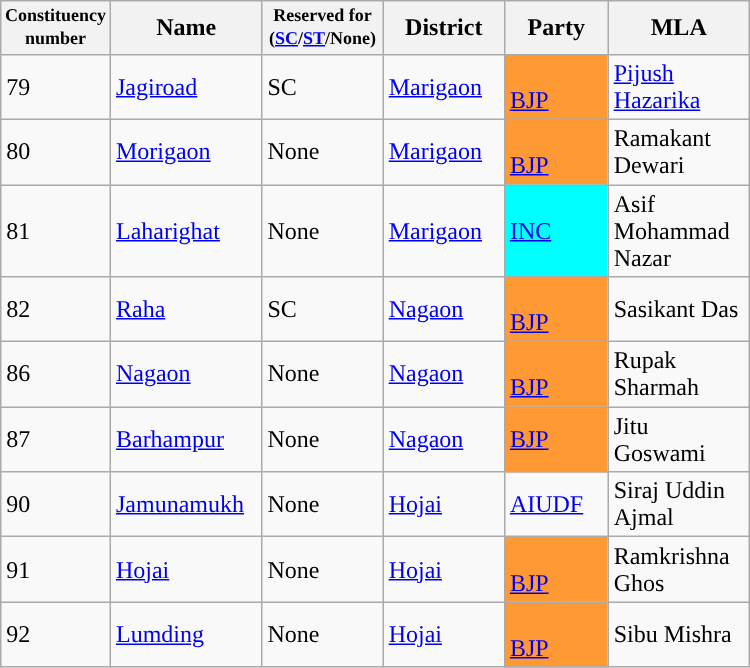<table class="wikitable" width="500px">
<tr>
<th width="50px" style="font-size:75%">Constituency number</th>
<th width="150px">Name</th>
<th width="100px" style="font-size:75%">Reserved for (<a href='#'>SC</a>/<a href='#'>ST</a>/None)</th>
<th width="150px">District</th>
<th width="150px">Party</th>
<th width="150px">MLA</th>
</tr>
<tr>
<td>79</td>
<td><a href='#'>Jagiroad</a></td>
<td>SC</td>
<td><a href='#'>Marigaon</a></td>
<td bgcolor=#FF9933><br><a href='#'>BJP</a></td>
<td><a href='#'>Pijush Hazarika</a></td>
</tr>
<tr>
<td>80</td>
<td><a href='#'>Morigaon</a></td>
<td>None</td>
<td><a href='#'>Marigaon</a></td>
<td bgcolor=#FF9933><br><a href='#'>BJP</a></td>
<td>Ramakant Dewari</td>
</tr>
<tr>
<td>81</td>
<td><a href='#'>Laharighat</a></td>
<td>None</td>
<td><a href='#'>Marigaon</a></td>
<td bgcolor=#00FFFF><a href='#'>INC</a></td>
<td>Asif Mohammad Nazar</td>
</tr>
<tr>
<td>82</td>
<td><a href='#'>Raha</a></td>
<td>SC</td>
<td><a href='#'>Nagaon</a></td>
<td bgcolor=#FF9933><br><a href='#'>BJP</a></td>
<td>Sasikant Das</td>
</tr>
<tr>
<td>86</td>
<td><a href='#'>Nagaon</a></td>
<td>None</td>
<td><a href='#'>Nagaon</a></td>
<td bgcolor=#FF9933><br><a href='#'>BJP</a></td>
<td>Rupak Sharmah</td>
</tr>
<tr>
<td>87</td>
<td><a href='#'>Barhampur</a></td>
<td>None</td>
<td><a href='#'>Nagaon</a></td>
<td bgcolor=#FF9933><a href='#'>BJP</a></td>
<td>Jitu Goswami</td>
</tr>
<tr>
<td>90</td>
<td><a href='#'>Jamunamukh</a></td>
<td>None</td>
<td><a href='#'>Hojai</a></td>
<td><a href='#'>AIUDF</a></td>
<td>Siraj Uddin Ajmal</td>
</tr>
<tr>
<td>91</td>
<td><a href='#'>Hojai</a></td>
<td>None</td>
<td><a href='#'>Hojai</a></td>
<td bgcolor=#FF9933><br><a href='#'>BJP</a></td>
<td>Ramkrishna Ghos</td>
</tr>
<tr>
<td>92</td>
<td><a href='#'>Lumding</a></td>
<td>None</td>
<td><a href='#'>Hojai</a></td>
<td bgcolor=#FF9933><br><a href='#'>BJP</a></td>
<td>Sibu Mishra</td>
</tr>
</table>
